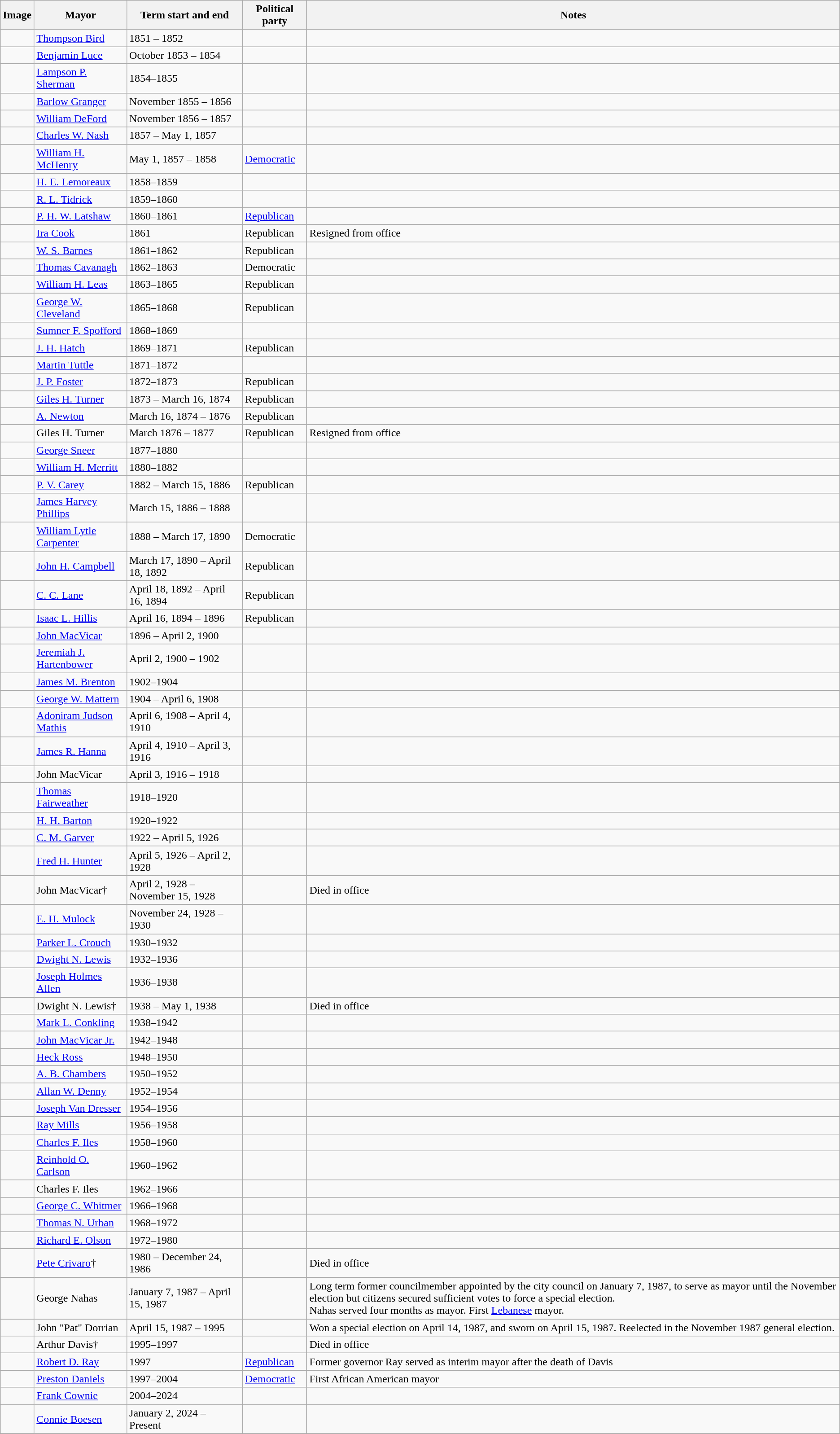<table class="wikitable">
<tr>
<th>Image</th>
<th>Mayor</th>
<th>Term start and end</th>
<th>Political party</th>
<th>Notes</th>
</tr>
<tr>
<td></td>
<td><a href='#'>Thompson Bird</a></td>
<td>1851 – 1852</td>
<td></td>
<td></td>
</tr>
<tr>
<td></td>
<td><a href='#'>Benjamin Luce</a></td>
<td>October 1853 – 1854</td>
<td></td>
<td></td>
</tr>
<tr>
<td></td>
<td><a href='#'>Lampson P. Sherman</a></td>
<td>1854–1855</td>
<td></td>
<td></td>
</tr>
<tr>
<td></td>
<td><a href='#'>Barlow Granger</a></td>
<td>November 1855 – 1856</td>
<td></td>
<td></td>
</tr>
<tr>
<td></td>
<td><a href='#'>William DeFord</a></td>
<td>November 1856 – 1857</td>
<td></td>
<td></td>
</tr>
<tr>
<td></td>
<td><a href='#'>Charles W. Nash</a></td>
<td>1857 – May 1, 1857</td>
<td></td>
<td></td>
</tr>
<tr>
<td></td>
<td><a href='#'>William H. McHenry</a></td>
<td>May 1, 1857 – 1858</td>
<td><a href='#'>Democratic</a></td>
<td></td>
</tr>
<tr>
<td></td>
<td><a href='#'>H. E. Lemoreaux</a></td>
<td>1858–1859</td>
<td></td>
<td></td>
</tr>
<tr>
<td></td>
<td><a href='#'>R. L. Tidrick</a></td>
<td>1859–1860</td>
<td></td>
<td></td>
</tr>
<tr>
<td></td>
<td><a href='#'>P. H. W. Latshaw</a></td>
<td>1860–1861</td>
<td><a href='#'>Republican</a></td>
<td></td>
</tr>
<tr>
<td></td>
<td><a href='#'>Ira Cook</a></td>
<td>1861</td>
<td>Republican</td>
<td>Resigned from office</td>
</tr>
<tr>
<td></td>
<td><a href='#'>W. S. Barnes</a></td>
<td>1861–1862</td>
<td>Republican</td>
<td></td>
</tr>
<tr>
<td></td>
<td><a href='#'>Thomas Cavanagh</a></td>
<td>1862–1863</td>
<td>Democratic</td>
<td></td>
</tr>
<tr>
<td></td>
<td><a href='#'>William H. Leas</a></td>
<td>1863–1865</td>
<td>Republican</td>
<td></td>
</tr>
<tr>
<td></td>
<td><a href='#'>George W. Cleveland</a></td>
<td>1865–1868</td>
<td>Republican</td>
<td></td>
</tr>
<tr>
<td></td>
<td><a href='#'>Sumner F. Spofford</a></td>
<td>1868–1869</td>
<td></td>
<td></td>
</tr>
<tr>
<td></td>
<td><a href='#'>J. H. Hatch</a></td>
<td>1869–1871</td>
<td>Republican</td>
<td></td>
</tr>
<tr>
<td></td>
<td><a href='#'>Martin Tuttle</a></td>
<td>1871–1872</td>
<td></td>
<td></td>
</tr>
<tr>
<td></td>
<td><a href='#'>J. P. Foster</a></td>
<td>1872–1873</td>
<td>Republican</td>
<td></td>
</tr>
<tr>
<td></td>
<td><a href='#'>Giles H. Turner</a></td>
<td>1873 – March 16, 1874</td>
<td>Republican</td>
<td></td>
</tr>
<tr>
<td></td>
<td><a href='#'>A. Newton</a></td>
<td>March 16, 1874 – 1876</td>
<td>Republican</td>
<td></td>
</tr>
<tr>
<td></td>
<td>Giles H. Turner</td>
<td>March 1876 – 1877</td>
<td>Republican</td>
<td>Resigned from office</td>
</tr>
<tr>
<td></td>
<td><a href='#'>George Sneer</a></td>
<td>1877–1880</td>
<td></td>
<td></td>
</tr>
<tr>
<td></td>
<td><a href='#'>William H. Merritt</a></td>
<td>1880–1882</td>
<td></td>
<td></td>
</tr>
<tr>
<td></td>
<td><a href='#'>P. V. Carey</a></td>
<td>1882 – March 15, 1886</td>
<td>Republican</td>
<td></td>
</tr>
<tr>
<td></td>
<td><a href='#'>James Harvey Phillips</a></td>
<td>March 15, 1886 – 1888</td>
<td></td>
<td></td>
</tr>
<tr>
<td></td>
<td><a href='#'>William Lytle Carpenter</a></td>
<td>1888 – March 17, 1890</td>
<td>Democratic</td>
<td></td>
</tr>
<tr>
<td></td>
<td><a href='#'>John H. Campbell</a></td>
<td>March 17, 1890 – April 18, 1892</td>
<td>Republican</td>
<td></td>
</tr>
<tr>
<td></td>
<td><a href='#'>C. C. Lane</a></td>
<td>April 18, 1892 – April 16, 1894</td>
<td>Republican</td>
<td></td>
</tr>
<tr>
<td></td>
<td><a href='#'>Isaac L. Hillis</a></td>
<td>April 16, 1894 – 1896</td>
<td>Republican</td>
<td></td>
</tr>
<tr>
<td></td>
<td><a href='#'>John MacVicar</a></td>
<td>1896 – April 2, 1900</td>
<td></td>
<td></td>
</tr>
<tr>
<td></td>
<td><a href='#'>Jeremiah J. Hartenbower</a></td>
<td>April 2, 1900 – 1902</td>
<td></td>
<td></td>
</tr>
<tr>
<td></td>
<td><a href='#'>James M. Brenton</a></td>
<td>1902–1904</td>
<td></td>
<td></td>
</tr>
<tr>
<td></td>
<td><a href='#'>George W. Mattern</a></td>
<td>1904 – April 6, 1908</td>
<td></td>
<td></td>
</tr>
<tr>
<td></td>
<td><a href='#'>Adoniram Judson Mathis</a></td>
<td>April 6, 1908 – April 4, 1910</td>
<td></td>
<td></td>
</tr>
<tr>
<td></td>
<td><a href='#'>James R. Hanna</a></td>
<td>April 4, 1910 – April 3, 1916</td>
<td></td>
<td></td>
</tr>
<tr>
<td></td>
<td>John MacVicar</td>
<td>April 3, 1916 – 1918</td>
<td></td>
<td></td>
</tr>
<tr>
<td></td>
<td><a href='#'>Thomas Fairweather</a></td>
<td>1918–1920</td>
<td></td>
<td></td>
</tr>
<tr>
<td></td>
<td><a href='#'>H. H. Barton</a></td>
<td>1920–1922</td>
<td></td>
<td></td>
</tr>
<tr>
<td></td>
<td><a href='#'>C. M. Garver</a></td>
<td>1922 – April 5, 1926</td>
<td></td>
<td></td>
</tr>
<tr>
<td></td>
<td><a href='#'>Fred H. Hunter</a></td>
<td>April 5, 1926 – April 2, 1928</td>
<td></td>
<td></td>
</tr>
<tr>
<td></td>
<td>John MacVicar†</td>
<td>April 2, 1928 – November 15, 1928</td>
<td></td>
<td>Died in office</td>
</tr>
<tr>
<td></td>
<td><a href='#'>E. H. Mulock</a></td>
<td>November 24, 1928 – 1930</td>
<td></td>
<td></td>
</tr>
<tr>
<td></td>
<td><a href='#'>Parker L. Crouch</a></td>
<td>1930–1932</td>
<td></td>
<td></td>
</tr>
<tr>
<td></td>
<td><a href='#'>Dwight N. Lewis</a></td>
<td>1932–1936</td>
<td></td>
<td></td>
</tr>
<tr>
<td></td>
<td><a href='#'>Joseph Holmes Allen</a></td>
<td>1936–1938</td>
<td></td>
<td></td>
</tr>
<tr>
<td></td>
<td>Dwight N. Lewis†</td>
<td>1938 – May 1, 1938</td>
<td></td>
<td>Died in office</td>
</tr>
<tr>
<td></td>
<td><a href='#'>Mark L. Conkling</a></td>
<td>1938–1942</td>
<td></td>
<td></td>
</tr>
<tr>
<td></td>
<td><a href='#'>John MacVicar Jr.</a></td>
<td>1942–1948</td>
<td></td>
<td></td>
</tr>
<tr>
<td></td>
<td><a href='#'>Heck Ross</a></td>
<td>1948–1950</td>
<td></td>
<td></td>
</tr>
<tr>
<td></td>
<td><a href='#'>A. B. Chambers</a></td>
<td>1950–1952</td>
<td></td>
<td></td>
</tr>
<tr>
<td></td>
<td><a href='#'>Allan W. Denny</a></td>
<td>1952–1954</td>
<td></td>
<td></td>
</tr>
<tr>
<td></td>
<td><a href='#'>Joseph Van Dresser</a></td>
<td>1954–1956</td>
<td></td>
<td></td>
</tr>
<tr>
<td></td>
<td><a href='#'>Ray Mills</a></td>
<td>1956–1958</td>
<td></td>
<td></td>
</tr>
<tr>
<td></td>
<td><a href='#'>Charles F. Iles</a></td>
<td>1958–1960</td>
<td></td>
<td></td>
</tr>
<tr>
<td></td>
<td><a href='#'>Reinhold O. Carlson</a></td>
<td>1960–1962</td>
<td></td>
<td></td>
</tr>
<tr>
<td></td>
<td>Charles F. Iles</td>
<td>1962–1966</td>
<td></td>
<td></td>
</tr>
<tr>
<td></td>
<td><a href='#'>George C. Whitmer</a></td>
<td>1966–1968</td>
<td></td>
<td></td>
</tr>
<tr>
<td></td>
<td><a href='#'>Thomas N. Urban</a></td>
<td>1968–1972</td>
<td></td>
<td></td>
</tr>
<tr>
<td></td>
<td><a href='#'>Richard E. Olson</a></td>
<td>1972–1980</td>
<td></td>
<td></td>
</tr>
<tr>
<td></td>
<td><a href='#'>Pete Crivaro</a>†</td>
<td>1980 – December 24, 1986</td>
<td></td>
<td>Died in office</td>
</tr>
<tr>
<td></td>
<td>George Nahas</td>
<td>January 7, 1987 – April 15, 1987</td>
<td></td>
<td>Long term former councilmember appointed by the city council on January 7, 1987, to serve as mayor until the November election but citizens secured sufficient votes to force a special election.<br> Nahas served four months as mayor. First <a href='#'>Lebanese</a> mayor.</td>
</tr>
<tr>
<td></td>
<td>John "Pat" Dorrian</td>
<td>April 15, 1987 – 1995</td>
<td></td>
<td>Won a special election on April 14, 1987, and sworn on April 15, 1987. Reelected in the November 1987 general election.</td>
</tr>
<tr>
<td></td>
<td>Arthur Davis†</td>
<td>1995–1997</td>
<td></td>
<td>Died in office</td>
</tr>
<tr>
<td></td>
<td><a href='#'>Robert D. Ray</a></td>
<td>1997</td>
<td><a href='#'>Republican</a></td>
<td>Former governor Ray served as interim mayor after the death of Davis</td>
</tr>
<tr>
<td></td>
<td><a href='#'>Preston Daniels</a></td>
<td>1997–2004</td>
<td><a href='#'>Democratic</a></td>
<td>First African American mayor</td>
</tr>
<tr>
<td></td>
<td><a href='#'>Frank Cownie</a></td>
<td>2004–2024</td>
<td></td>
<td></td>
</tr>
<tr>
<td></td>
<td><a href='#'>Connie Boesen</a></td>
<td>January 2, 2024 – Present</td>
<td></td>
<td></td>
</tr>
<tr>
</tr>
</table>
